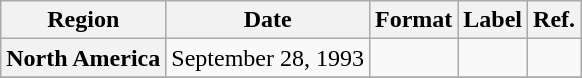<table class="wikitable plainrowheaders">
<tr>
<th scope="col">Region</th>
<th scope="col">Date</th>
<th scope="col">Format</th>
<th scope="col">Label</th>
<th scope="col">Ref.</th>
</tr>
<tr>
<th scope="row">North America</th>
<td>September 28, 1993</td>
<td></td>
<td></td>
<td></td>
</tr>
<tr>
</tr>
</table>
